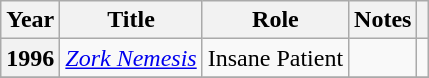<table class="wikitable plainrowheaders sortable" style="margin-right: 0;">
<tr>
<th scope="col">Year</th>
<th scope="col">Title</th>
<th scope="col">Role</th>
<th scope="col" class="unsortable">Notes</th>
<th scope="col" class="unsortable"></th>
</tr>
<tr>
<th scope="row">1996</th>
<td><em><a href='#'>Zork Nemesis</a></em></td>
<td>Insane Patient</td>
<td></td>
<td style="text-align:center;"></td>
</tr>
<tr>
</tr>
</table>
